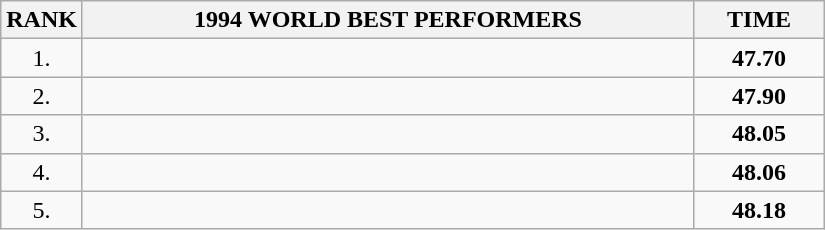<table class=wikitable>
<tr>
<th>RANK</th>
<th align="center" style="width: 25em">1994 WORLD BEST PERFORMERS</th>
<th align="center" style="width: 5em">TIME</th>
</tr>
<tr>
<td align="center">1.</td>
<td></td>
<td align="center"><strong>47.70</strong></td>
</tr>
<tr>
<td align="center">2.</td>
<td></td>
<td align="center"><strong>47.90</strong></td>
</tr>
<tr>
<td align="center">3.</td>
<td></td>
<td align="center"><strong>48.05</strong></td>
</tr>
<tr>
<td align="center">4.</td>
<td></td>
<td align="center"><strong>48.06</strong></td>
</tr>
<tr>
<td align="center">5.</td>
<td></td>
<td align="center"><strong>48.18</strong></td>
</tr>
</table>
